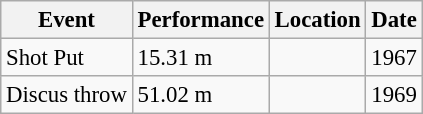<table class="wikitable" style="border-collapse: collapse; font-size: 95%;">
<tr>
<th scope="col">Event</th>
<th scope="col">Performance</th>
<th scope="col">Location</th>
<th scope="col">Date</th>
</tr>
<tr>
<td>Shot Put</td>
<td>15.31 m</td>
<td></td>
<td>1967</td>
</tr>
<tr>
<td>Discus throw</td>
<td>51.02 m</td>
<td></td>
<td>1969</td>
</tr>
</table>
